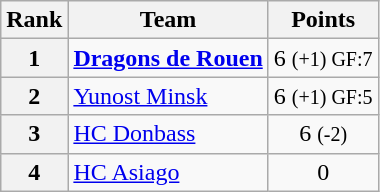<table class="wikitable" style="text-align: center;">
<tr>
<th>Rank</th>
<th>Team</th>
<th>Points</th>
</tr>
<tr>
<th>1</th>
<td style="text-align: left;"> <strong><a href='#'>Dragons de Rouen</a></strong></td>
<td>6 <small>(+1) GF:7</small></td>
</tr>
<tr>
<th>2</th>
<td style="text-align: left;"> <a href='#'>Yunost Minsk</a></td>
<td>6 <small>(+1) GF:5</small></td>
</tr>
<tr>
<th>3</th>
<td style="text-align: left;"> <a href='#'>HC Donbass</a></td>
<td>6 <small>(-2)</small></td>
</tr>
<tr>
<th>4</th>
<td style="text-align: left;"> <a href='#'>HC Asiago</a></td>
<td>0</td>
</tr>
</table>
